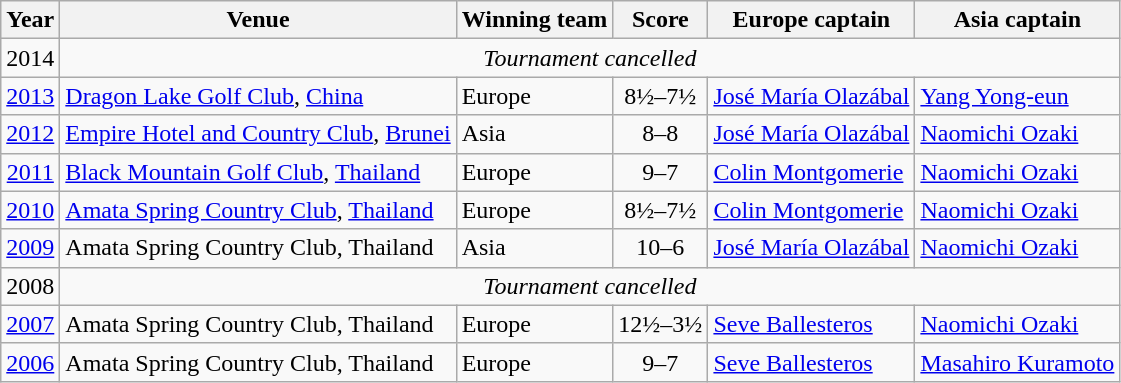<table class="wikitable">
<tr>
<th>Year</th>
<th>Venue</th>
<th>Winning team</th>
<th>Score</th>
<th>Europe captain</th>
<th>Asia captain</th>
</tr>
<tr>
<td align="center">2014</td>
<td colspan=5 align="center"><em>Tournament cancelled</em></td>
</tr>
<tr>
<td align="center"><a href='#'>2013</a></td>
<td><a href='#'>Dragon Lake Golf Club</a>, <a href='#'>China</a></td>
<td>Europe</td>
<td align=center>8½–7½</td>
<td> <a href='#'>José María Olazábal</a></td>
<td> <a href='#'>Yang Yong-eun</a></td>
</tr>
<tr>
<td align="center"><a href='#'>2012</a></td>
<td><a href='#'>Empire Hotel and Country Club</a>, <a href='#'>Brunei</a></td>
<td>Asia</td>
<td align="center">8–8</td>
<td> <a href='#'>José María Olazábal</a></td>
<td> <a href='#'>Naomichi Ozaki</a></td>
</tr>
<tr>
<td align="center"><a href='#'>2011</a></td>
<td><a href='#'>Black Mountain Golf Club</a>, <a href='#'>Thailand</a></td>
<td>Europe</td>
<td align="center">9–7</td>
<td> <a href='#'>Colin Montgomerie</a></td>
<td> <a href='#'>Naomichi Ozaki</a></td>
</tr>
<tr>
<td align="center"><a href='#'>2010</a></td>
<td><a href='#'>Amata Spring Country Club</a>, <a href='#'>Thailand</a></td>
<td>Europe</td>
<td align="center">8½–7½</td>
<td> <a href='#'>Colin Montgomerie</a></td>
<td> <a href='#'>Naomichi Ozaki</a></td>
</tr>
<tr>
<td align="center"><a href='#'>2009</a></td>
<td>Amata Spring Country Club, Thailand</td>
<td>Asia</td>
<td align="center">10–6</td>
<td> <a href='#'>José María Olazábal</a></td>
<td> <a href='#'>Naomichi Ozaki</a></td>
</tr>
<tr>
<td align="center">2008</td>
<td colspan=5 align="center"><em>Tournament cancelled</em></td>
</tr>
<tr>
<td align="center"><a href='#'>2007</a></td>
<td>Amata Spring Country Club, Thailand</td>
<td>Europe</td>
<td align="center">12½–3½</td>
<td> <a href='#'>Seve Ballesteros</a></td>
<td> <a href='#'>Naomichi Ozaki</a></td>
</tr>
<tr>
<td align="center"><a href='#'>2006</a></td>
<td>Amata Spring Country Club, Thailand</td>
<td>Europe</td>
<td align="center">9–7</td>
<td> <a href='#'>Seve Ballesteros</a></td>
<td> <a href='#'>Masahiro Kuramoto</a></td>
</tr>
</table>
